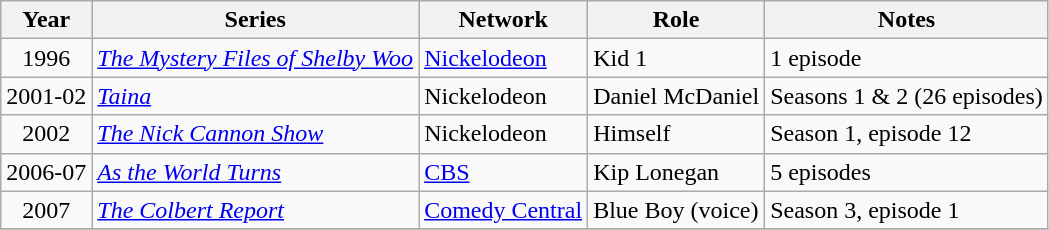<table class="wikitable" style="text-align:center; margin-right:auto">
<tr>
<th>Year</th>
<th>Series</th>
<th>Network</th>
<th>Role</th>
<th>Notes</th>
</tr>
<tr>
<td>1996</td>
<td style="text-align:left;"><em><a href='#'>The Mystery Files of Shelby Woo</a></em></td>
<td style="text-align:left;"><a href='#'>Nickelodeon</a></td>
<td style="text-align:left;">Kid 1</td>
<td style="text-align:left;">1 episode</td>
</tr>
<tr>
<td>2001-02</td>
<td style="text-align:left;"><em><a href='#'>Taina</a></em></td>
<td style="text-align:left;">Nickelodeon</td>
<td style="text-align:left;">Daniel McDaniel</td>
<td style="text-align:left;">Seasons 1 & 2 (26 episodes)</td>
</tr>
<tr>
<td>2002</td>
<td style="text-align:left;"><em><a href='#'>The Nick Cannon Show</a></em></td>
<td style="text-align:left;">Nickelodeon</td>
<td style="text-align:left;">Himself</td>
<td style="text-align:left;">Season 1, episode 12</td>
</tr>
<tr>
<td>2006-07</td>
<td style="text-align:left;"><em><a href='#'>As the World Turns</a></em></td>
<td style="text-align:left;"><a href='#'>CBS</a></td>
<td style="text-align:left;">Kip Lonegan</td>
<td style="text-align:left;">5 episodes</td>
</tr>
<tr>
<td>2007</td>
<td style="text-align:left;"><em><a href='#'>The Colbert Report</a></em></td>
<td style="text-align:left;"><a href='#'>Comedy Central</a></td>
<td style="text-align:left;">Blue Boy (voice)</td>
<td style="text-align:left;">Season 3, episode 1</td>
</tr>
<tr>
</tr>
</table>
